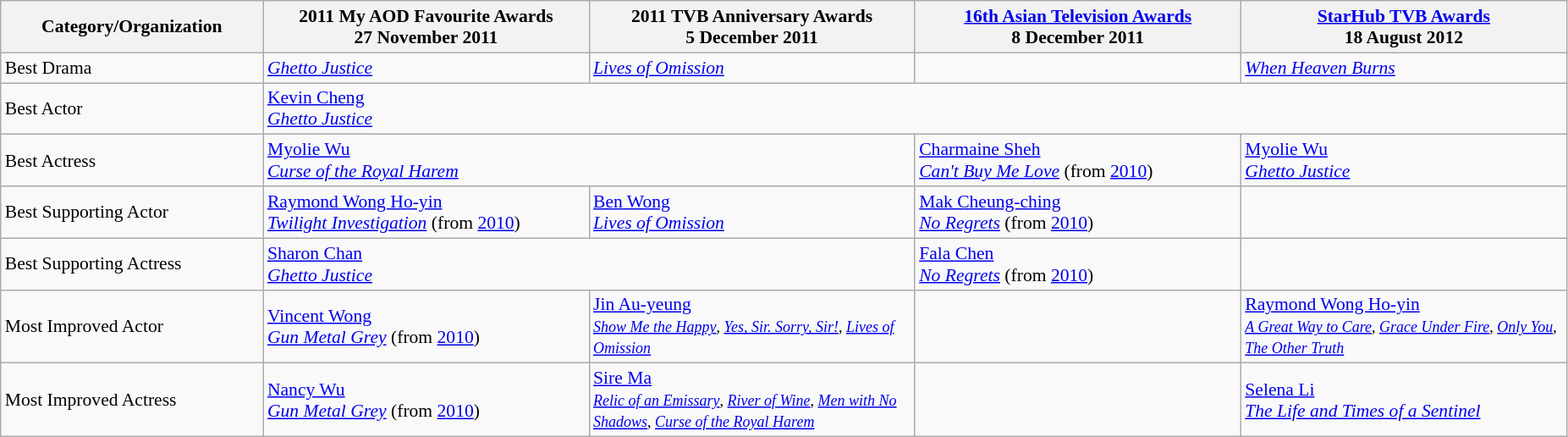<table class="wikitable" style="font-size: 90%;">
<tr>
<th style="width:200px;">Category/Organization</th>
<th style="width:250px;">2011 My AOD Favourite Awards<br>27 November 2011</th>
<th style="width:250px;">2011 TVB Anniversary Awards<br> 5 December 2011</th>
<th style="width:250px;"><a href='#'>16th Asian Television Awards</a><br>8 December 2011</th>
<th style="width:250px;"><a href='#'>StarHub TVB Awards</a><br>18 August 2012</th>
</tr>
<tr>
<td>Best Drama</td>
<td><em><a href='#'>Ghetto Justice</a></em></td>
<td><em><a href='#'>Lives of Omission</a></em></td>
<td></td>
<td><em><a href='#'>When Heaven Burns</a></em></td>
</tr>
<tr>
<td>Best Actor</td>
<td colspan="4"><a href='#'>Kevin Cheng</a><br><em><a href='#'>Ghetto Justice</a></em></td>
</tr>
<tr>
<td>Best Actress</td>
<td colspan="2"><a href='#'>Myolie Wu</a><br><em><a href='#'>Curse of the Royal Harem</a></em></td>
<td><a href='#'>Charmaine Sheh</a><br><em><a href='#'>Can't Buy Me Love</a></em> (from <a href='#'>2010</a>)</td>
<td><a href='#'>Myolie Wu</a><br><em><a href='#'>Ghetto Justice</a></em></td>
</tr>
<tr>
<td>Best Supporting Actor</td>
<td><a href='#'>Raymond Wong Ho-yin</a><br><em><a href='#'>Twilight Investigation</a></em> (from <a href='#'>2010</a>)</td>
<td><a href='#'>Ben Wong</a><br><em><a href='#'>Lives of Omission</a></em></td>
<td><a href='#'>Mak Cheung-ching</a><br><em><a href='#'>No Regrets</a></em> (from <a href='#'>2010</a>)</td>
<td></td>
</tr>
<tr>
<td>Best Supporting Actress</td>
<td colspan="2"><a href='#'>Sharon Chan</a><br><em><a href='#'>Ghetto Justice</a></em></td>
<td><a href='#'>Fala Chen</a><br><em><a href='#'>No Regrets</a></em> (from <a href='#'>2010</a>)</td>
<td></td>
</tr>
<tr>
<td>Most Improved Actor</td>
<td><a href='#'>Vincent Wong</a><br><em><a href='#'>Gun Metal Grey</a></em> (from <a href='#'>2010</a>)</td>
<td><a href='#'>Jin Au-yeung</a><br><small><em><a href='#'>Show Me the Happy</a></em>, <em><a href='#'>Yes, Sir. Sorry, Sir!</a></em>, <em><a href='#'>Lives of Omission</a></em></small></td>
<td></td>
<td><a href='#'>Raymond Wong Ho-yin</a><br><small><em><a href='#'>A Great Way to Care</a></em>, <em><a href='#'>Grace Under Fire</a></em>, <em><a href='#'>Only You</a></em>, <em><a href='#'>The Other Truth</a></em></small></td>
</tr>
<tr>
<td>Most Improved Actress</td>
<td><a href='#'>Nancy Wu</a><br><em><a href='#'>Gun Metal Grey</a></em> (from <a href='#'>2010</a>)</td>
<td><a href='#'>Sire Ma</a><br><small><em><a href='#'>Relic of an Emissary</a></em>, <em><a href='#'>River of Wine</a></em>, <em><a href='#'>Men with No Shadows</a></em>, <em><a href='#'>Curse of the Royal Harem</a></em></small></td>
<td></td>
<td><a href='#'>Selena Li</a><br><em><a href='#'>The Life and Times of a Sentinel</a></em></td>
</tr>
</table>
